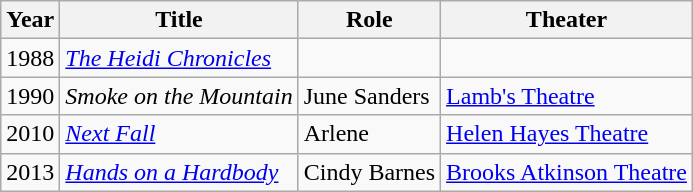<table class="wikitable sortable">
<tr>
<th>Year</th>
<th>Title</th>
<th>Role</th>
<th>Theater</th>
</tr>
<tr>
<td>1988</td>
<td><em><a href='#'>The Heidi Chronicles</a></em></td>
<td></td>
<td></td>
</tr>
<tr>
<td>1990</td>
<td><em>Smoke on the Mountain</em></td>
<td>June Sanders</td>
<td><a href='#'>Lamb's Theatre</a></td>
</tr>
<tr>
<td>2010</td>
<td><em><a href='#'>Next Fall</a></em></td>
<td>Arlene</td>
<td><a href='#'>Helen Hayes Theatre</a></td>
</tr>
<tr>
<td>2013</td>
<td><em><a href='#'>Hands on a Hardbody</a></em></td>
<td>Cindy Barnes</td>
<td><a href='#'>Brooks Atkinson Theatre</a></td>
</tr>
</table>
